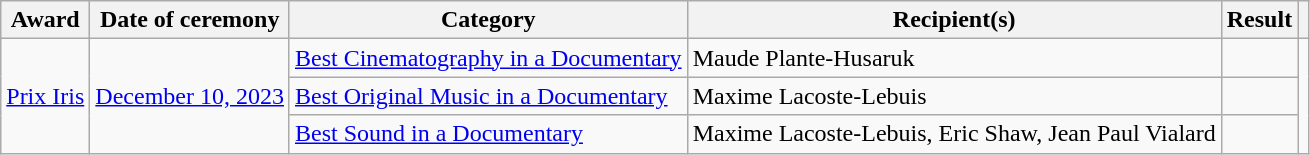<table class="wikitable sortable plainrowheaders">
<tr>
<th scope="col">Award</th>
<th scope="col">Date of ceremony</th>
<th scope="col">Category</th>
<th scope="col">Recipient(s)</th>
<th scope="col">Result</th>
<th scope="col" class="unsortable"></th>
</tr>
<tr>
<td rowspan=3><a href='#'>Prix Iris</a></td>
<td rowspan=3><a href='#'>December 10, 2023</a></td>
<td><a href='#'>Best Cinematography in a Documentary</a></td>
<td>Maude Plante-Husaruk</td>
<td></td>
<td rowspan=3></td>
</tr>
<tr>
<td><a href='#'>Best Original Music in a Documentary</a></td>
<td>Maxime Lacoste-Lebuis</td>
<td></td>
</tr>
<tr>
<td><a href='#'>Best Sound in a Documentary</a></td>
<td>Maxime Lacoste-Lebuis, Eric Shaw, Jean Paul Vialard</td>
<td></td>
</tr>
</table>
